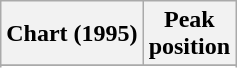<table class="wikitable sortable">
<tr>
<th>Chart (1995)</th>
<th>Peak<br>position</th>
</tr>
<tr>
</tr>
<tr>
</tr>
<tr>
</tr>
<tr>
</tr>
</table>
